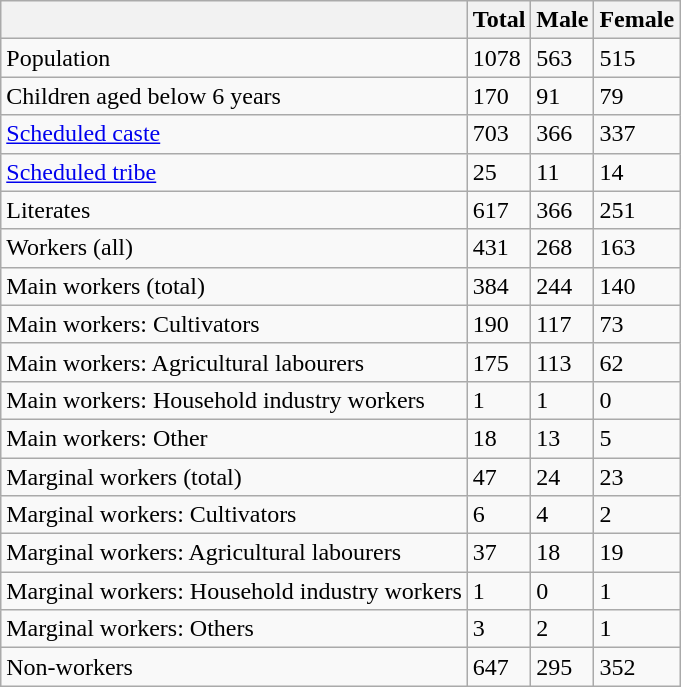<table class="wikitable sortable">
<tr>
<th></th>
<th>Total</th>
<th>Male</th>
<th>Female</th>
</tr>
<tr>
<td>Population</td>
<td>1078</td>
<td>563</td>
<td>515</td>
</tr>
<tr>
<td>Children aged below 6 years</td>
<td>170</td>
<td>91</td>
<td>79</td>
</tr>
<tr>
<td><a href='#'>Scheduled caste</a></td>
<td>703</td>
<td>366</td>
<td>337</td>
</tr>
<tr>
<td><a href='#'>Scheduled tribe</a></td>
<td>25</td>
<td>11</td>
<td>14</td>
</tr>
<tr>
<td>Literates</td>
<td>617</td>
<td>366</td>
<td>251</td>
</tr>
<tr>
<td>Workers (all)</td>
<td>431</td>
<td>268</td>
<td>163</td>
</tr>
<tr>
<td>Main workers (total)</td>
<td>384</td>
<td>244</td>
<td>140</td>
</tr>
<tr>
<td>Main workers: Cultivators</td>
<td>190</td>
<td>117</td>
<td>73</td>
</tr>
<tr>
<td>Main workers: Agricultural labourers</td>
<td>175</td>
<td>113</td>
<td>62</td>
</tr>
<tr>
<td>Main workers: Household industry workers</td>
<td>1</td>
<td>1</td>
<td>0</td>
</tr>
<tr>
<td>Main workers: Other</td>
<td>18</td>
<td>13</td>
<td>5</td>
</tr>
<tr>
<td>Marginal workers (total)</td>
<td>47</td>
<td>24</td>
<td>23</td>
</tr>
<tr>
<td>Marginal workers: Cultivators</td>
<td>6</td>
<td>4</td>
<td>2</td>
</tr>
<tr>
<td>Marginal workers: Agricultural labourers</td>
<td>37</td>
<td>18</td>
<td>19</td>
</tr>
<tr>
<td>Marginal workers: Household industry workers</td>
<td>1</td>
<td>0</td>
<td>1</td>
</tr>
<tr>
<td>Marginal workers: Others</td>
<td>3</td>
<td>2</td>
<td>1</td>
</tr>
<tr>
<td>Non-workers</td>
<td>647</td>
<td>295</td>
<td>352</td>
</tr>
</table>
